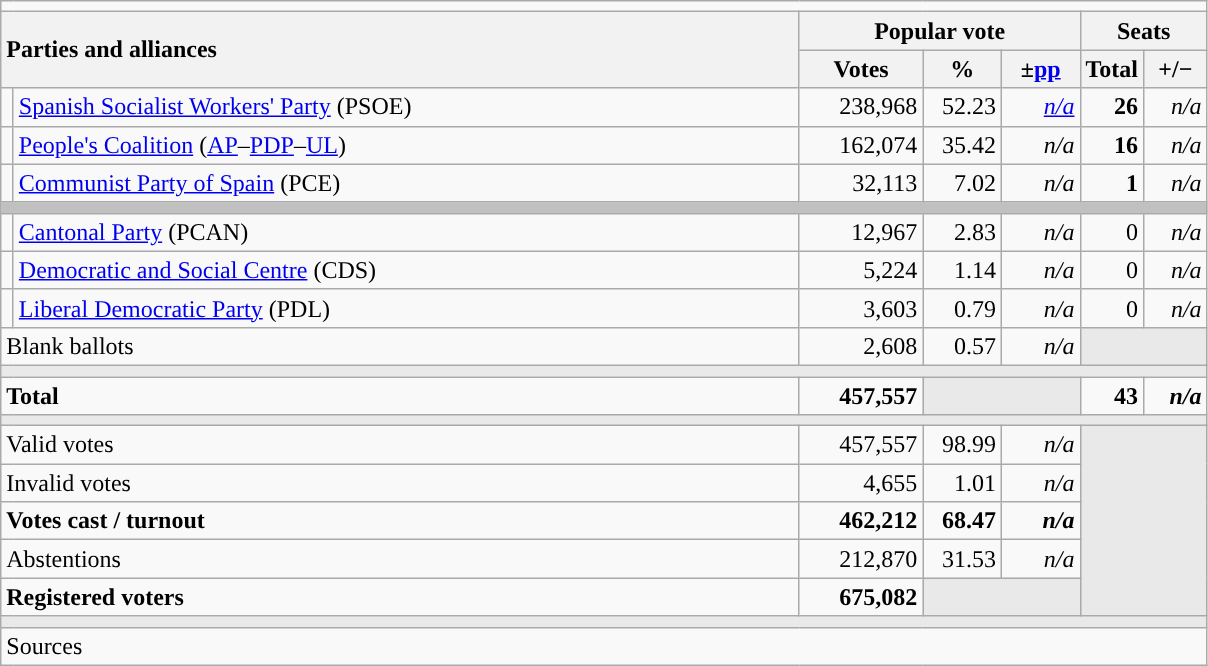<table class="wikitable" style="text-align:right;">
<tr>
<td colspan="7"></td>
</tr>
<tr>
<th style="text-align:left;" rowspan="2" colspan="2" width="525">Parties and alliances</th>
<th colspan="3">Popular vote</th>
<th colspan="2">Seats</th>
</tr>
<tr>
<th width="75">Votes</th>
<th width="45">%</th>
<th width="45">±<a href='#'>pp</a></th>
<th width="35">Total</th>
<th width="35">+/−</th>
</tr>
<tr>
<td width="1" style="color:inherit;background:"></td>
<td align="left"><a href='#'>Spanish Socialist Workers' Party</a> (PSOE)</td>
<td>238,968</td>
<td>52.23</td>
<td><em><a href='#'>n/a</a></em></td>
<td><strong>26</strong></td>
<td><em>n/a</em></td>
</tr>
<tr>
<td style="color:inherit;background:"></td>
<td align="left"><a href='#'>People's Coalition</a> (<a href='#'>AP</a>–<a href='#'>PDP</a>–<a href='#'>UL</a>)</td>
<td>162,074</td>
<td>35.42</td>
<td><em>n/a</em></td>
<td><strong>16</strong></td>
<td><em>n/a</em></td>
</tr>
<tr>
<td style="color:inherit;background:"></td>
<td align="left"><a href='#'>Communist Party of Spain</a> (PCE)</td>
<td>32,113</td>
<td>7.02</td>
<td><em>n/a</em></td>
<td><strong>1</strong></td>
<td><em>n/a</em></td>
</tr>
<tr>
<td colspan="7" bgcolor="#C0C0C0"></td>
</tr>
<tr>
<td style="color:inherit;background:"></td>
<td align="left"><a href='#'>Cantonal Party</a> (PCAN)</td>
<td>12,967</td>
<td>2.83</td>
<td><em>n/a</em></td>
<td>0</td>
<td><em>n/a</em></td>
</tr>
<tr>
<td style="color:inherit;background:"></td>
<td align="left"><a href='#'>Democratic and Social Centre</a> (CDS)</td>
<td>5,224</td>
<td>1.14</td>
<td><em>n/a</em></td>
<td>0</td>
<td><em>n/a</em></td>
</tr>
<tr>
<td style="color:inherit;background:"></td>
<td align="left"><a href='#'>Liberal Democratic Party</a> (PDL)</td>
<td>3,603</td>
<td>0.79</td>
<td><em>n/a</em></td>
<td>0</td>
<td><em>n/a</em></td>
</tr>
<tr>
<td align="left" colspan="2">Blank ballots</td>
<td>2,608</td>
<td>0.57</td>
<td><em>n/a</em></td>
<td bgcolor="#E9E9E9" colspan="2"></td>
</tr>
<tr>
<td colspan="7" bgcolor="#E9E9E9"></td>
</tr>
<tr style="font-weight:bold;">
<td align="left" colspan="2">Total</td>
<td>457,557</td>
<td bgcolor="#E9E9E9" colspan="2"></td>
<td>43</td>
<td><em>n/a</em></td>
</tr>
<tr>
<td colspan="7" bgcolor="#E9E9E9"></td>
</tr>
<tr>
<td align="left" colspan="2">Valid votes</td>
<td>457,557</td>
<td>98.99</td>
<td><em>n/a</em></td>
<td bgcolor="#E9E9E9" colspan="2" rowspan="5"></td>
</tr>
<tr>
<td align="left" colspan="2">Invalid votes</td>
<td>4,655</td>
<td>1.01</td>
<td><em>n/a</em></td>
</tr>
<tr style="font-weight:bold;">
<td align="left" colspan="2">Votes cast / turnout</td>
<td>462,212</td>
<td>68.47</td>
<td><em>n/a</em></td>
</tr>
<tr>
<td align="left" colspan="2">Abstentions</td>
<td>212,870</td>
<td>31.53</td>
<td><em>n/a</em></td>
</tr>
<tr style="font-weight:bold;">
<td align="left" colspan="2">Registered voters</td>
<td>675,082</td>
<td bgcolor="#E9E9E9" colspan="2"></td>
</tr>
<tr>
<td colspan="7" bgcolor="#E9E9E9"></td>
</tr>
<tr>
<td align="left" colspan="7">Sources</td>
</tr>
</table>
